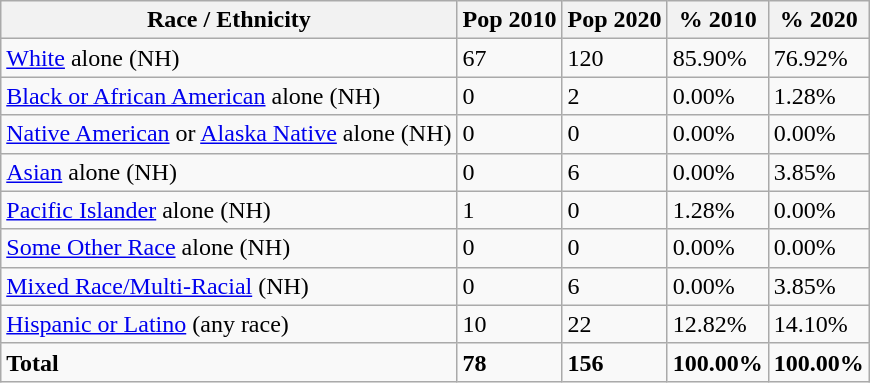<table class="wikitable">
<tr>
<th>Race / Ethnicity</th>
<th>Pop 2010</th>
<th>Pop 2020</th>
<th>% 2010</th>
<th>% 2020</th>
</tr>
<tr>
<td><a href='#'>White</a> alone (NH)</td>
<td>67</td>
<td>120</td>
<td>85.90%</td>
<td>76.92%</td>
</tr>
<tr>
<td><a href='#'>Black or African American</a> alone (NH)</td>
<td>0</td>
<td>2</td>
<td>0.00%</td>
<td>1.28%</td>
</tr>
<tr>
<td><a href='#'>Native American</a> or <a href='#'>Alaska Native</a> alone (NH)</td>
<td>0</td>
<td>0</td>
<td>0.00%</td>
<td>0.00%</td>
</tr>
<tr>
<td><a href='#'>Asian</a> alone (NH)</td>
<td>0</td>
<td>6</td>
<td>0.00%</td>
<td>3.85%</td>
</tr>
<tr>
<td><a href='#'>Pacific Islander</a> alone (NH)</td>
<td>1</td>
<td>0</td>
<td>1.28%</td>
<td>0.00%</td>
</tr>
<tr>
<td><a href='#'>Some Other Race</a> alone (NH)</td>
<td>0</td>
<td>0</td>
<td>0.00%</td>
<td>0.00%</td>
</tr>
<tr>
<td><a href='#'>Mixed Race/Multi-Racial</a> (NH)</td>
<td>0</td>
<td>6</td>
<td>0.00%</td>
<td>3.85%</td>
</tr>
<tr>
<td><a href='#'>Hispanic or Latino</a> (any race)</td>
<td>10</td>
<td>22</td>
<td>12.82%</td>
<td>14.10%</td>
</tr>
<tr>
<td><strong>Total</strong></td>
<td><strong>78</strong></td>
<td><strong>156</strong></td>
<td><strong>100.00%</strong></td>
<td><strong>100.00%</strong></td>
</tr>
</table>
